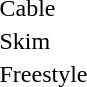<table>
<tr>
<td>Cable<br></td>
<td></td>
<td></td>
<td></td>
</tr>
<tr>
<td>Skim<br></td>
<td></td>
<td></td>
<td></td>
</tr>
<tr>
<td>Freestyle<br></td>
<td></td>
<td></td>
<td></td>
</tr>
</table>
